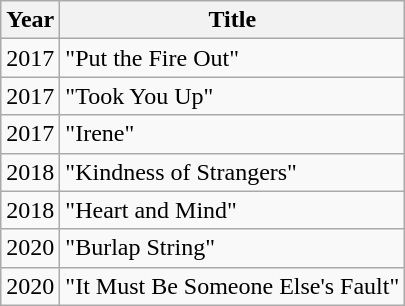<table class="wikitable sortable">
<tr>
<th>Year</th>
<th>Title</th>
</tr>
<tr>
<td>2017</td>
<td>"Put the Fire Out"</td>
</tr>
<tr>
<td>2017</td>
<td>"Took You Up"</td>
</tr>
<tr>
<td>2017</td>
<td>"Irene"</td>
</tr>
<tr>
<td>2018</td>
<td>"Kindness of Strangers"</td>
</tr>
<tr>
<td>2018</td>
<td>"Heart and Mind"</td>
</tr>
<tr>
<td>2020</td>
<td>"Burlap String"</td>
</tr>
<tr>
<td>2020</td>
<td>"It Must Be Someone Else's Fault"</td>
</tr>
</table>
